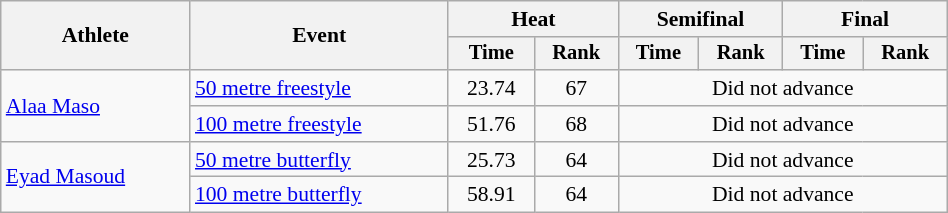<table class="wikitable" style="text-align:center; font-size:90%; width:50%;">
<tr>
<th rowspan="2">Athlete</th>
<th rowspan="2">Event</th>
<th colspan="2">Heat</th>
<th colspan="2">Semifinal</th>
<th colspan="2">Final</th>
</tr>
<tr style="font-size:95%">
<th>Time</th>
<th>Rank</th>
<th>Time</th>
<th>Rank</th>
<th>Time</th>
<th>Rank</th>
</tr>
<tr>
<td align=left rowspan=2><a href='#'>Alaa Maso</a></td>
<td align=left><a href='#'>50 metre freestyle</a></td>
<td>23.74</td>
<td>67</td>
<td colspan=4>Did not advance</td>
</tr>
<tr>
<td align=left><a href='#'>100 metre freestyle</a></td>
<td>51.76</td>
<td>68</td>
<td colspan=4>Did not advance</td>
</tr>
<tr>
<td align=left rowspan=2><a href='#'>Eyad Masoud</a></td>
<td align=left><a href='#'>50 metre butterfly</a></td>
<td>25.73</td>
<td>64</td>
<td colspan=4>Did not advance</td>
</tr>
<tr>
<td align=left><a href='#'>100 metre butterfly</a></td>
<td>58.91</td>
<td>64</td>
<td colspan=4>Did not advance</td>
</tr>
</table>
